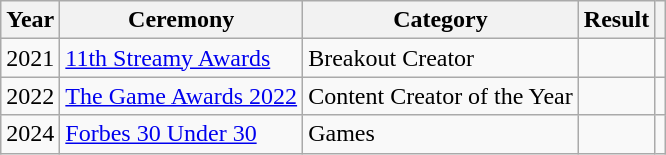<table class="wikitable">
<tr>
<th>Year</th>
<th>Ceremony</th>
<th>Category</th>
<th>Result</th>
<th></th>
</tr>
<tr>
<td>2021</td>
<td><a href='#'>11th Streamy Awards</a></td>
<td>Breakout Creator</td>
<td></td>
<td align="center"></td>
</tr>
<tr>
<td>2022</td>
<td><a href='#'>The Game Awards 2022</a></td>
<td>Content Creator of the Year</td>
<td></td>
<td align="center"></td>
</tr>
<tr>
<td>2024</td>
<td><a href='#'>Forbes 30 Under 30</a></td>
<td>Games</td>
<td></td>
<td align="center"></td>
</tr>
</table>
